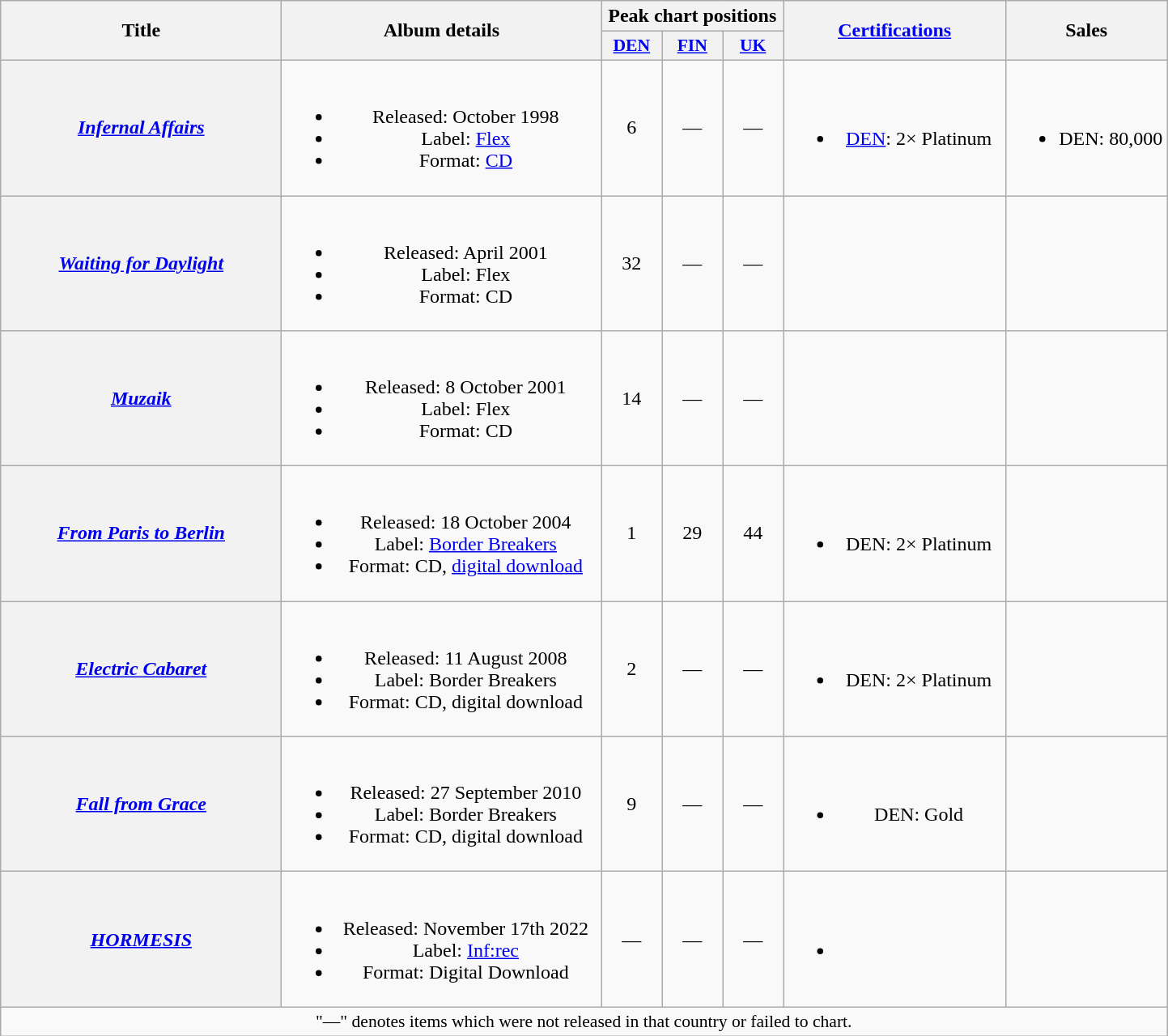<table class="wikitable plainrowheaders" style="text-align:center;" border="1">
<tr>
<th scope="col" rowspan="2" style="width:14em;">Title</th>
<th scope="col" rowspan="2" style="width:16em;">Album details</th>
<th scope="col" colspan="3">Peak chart positions</th>
<th scope="col" rowspan="2" style="width:11em;"><a href='#'>Certifications</a></th>
<th scope="col" rowspan="2">Sales</th>
</tr>
<tr>
<th scope="col" style="width:3em;font-size:90%;"><a href='#'>DEN</a><br></th>
<th scope="col" style="width:3em;font-size:90%;"><a href='#'>FIN</a><br></th>
<th scope="col" style="width:3em;font-size:90%;"><a href='#'>UK</a><br></th>
</tr>
<tr>
<th scope="row"><em><a href='#'>Infernal Affairs</a></em></th>
<td><br><ul><li>Released: October 1998</li><li>Label: <a href='#'>Flex</a></li><li>Format: <a href='#'>CD</a></li></ul></td>
<td>6</td>
<td>—</td>
<td>—</td>
<td><br><ul><li><a href='#'>DEN</a>: 2× Platinum</li></ul></td>
<td><br><ul><li>DEN: 80,000</li></ul></td>
</tr>
<tr>
<th scope="row"><em><a href='#'>Waiting for Daylight</a></em></th>
<td><br><ul><li>Released: April 2001</li><li>Label: Flex</li><li>Format: CD</li></ul></td>
<td>32</td>
<td>—</td>
<td>—</td>
<td></td>
<td></td>
</tr>
<tr>
<th scope="row"><em><a href='#'>Muzaik</a></em></th>
<td><br><ul><li>Released: 8 October 2001</li><li>Label: Flex</li><li>Format: CD</li></ul></td>
<td>14</td>
<td>—</td>
<td>—</td>
<td></td>
<td></td>
</tr>
<tr>
<th scope="row"><em><a href='#'>From Paris to Berlin</a></em></th>
<td><br><ul><li>Released: 18 October 2004</li><li>Label: <a href='#'>Border Breakers</a></li><li>Format: CD, <a href='#'>digital download</a></li></ul></td>
<td>1</td>
<td>29</td>
<td>44</td>
<td><br><ul><li>DEN: 2× Platinum</li></ul></td>
<td></td>
</tr>
<tr>
<th scope="row"><em><a href='#'>Electric Cabaret</a></em></th>
<td><br><ul><li>Released: 11 August 2008</li><li>Label: Border Breakers</li><li>Format: CD, digital download</li></ul></td>
<td>2</td>
<td>—</td>
<td>—</td>
<td><br><ul><li>DEN: 2× Platinum</li></ul></td>
<td></td>
</tr>
<tr>
<th scope="row"><em><a href='#'>Fall from Grace</a></em></th>
<td><br><ul><li>Released: 27 September 2010</li><li>Label: Border Breakers</li><li>Format: CD, digital download</li></ul></td>
<td>9</td>
<td>—</td>
<td>—</td>
<td><br><ul><li>DEN: Gold</li></ul></td>
<td></td>
</tr>
<tr>
<th scope="row"><em><a href='#'>HORMESIS</a></em></th>
<td><br><ul><li>Released: November 17th 2022</li><li>Label: <a href='#'>Inf:rec</a></li><li>Format: Digital Download</li></ul></td>
<td>—</td>
<td>—</td>
<td>—</td>
<td><br><ul><li></li></ul></td>
</tr>
<tr>
<td colspan="8" style="font-size:90%;">"—" denotes items which were not released in that country or failed to chart.</td>
</tr>
</table>
